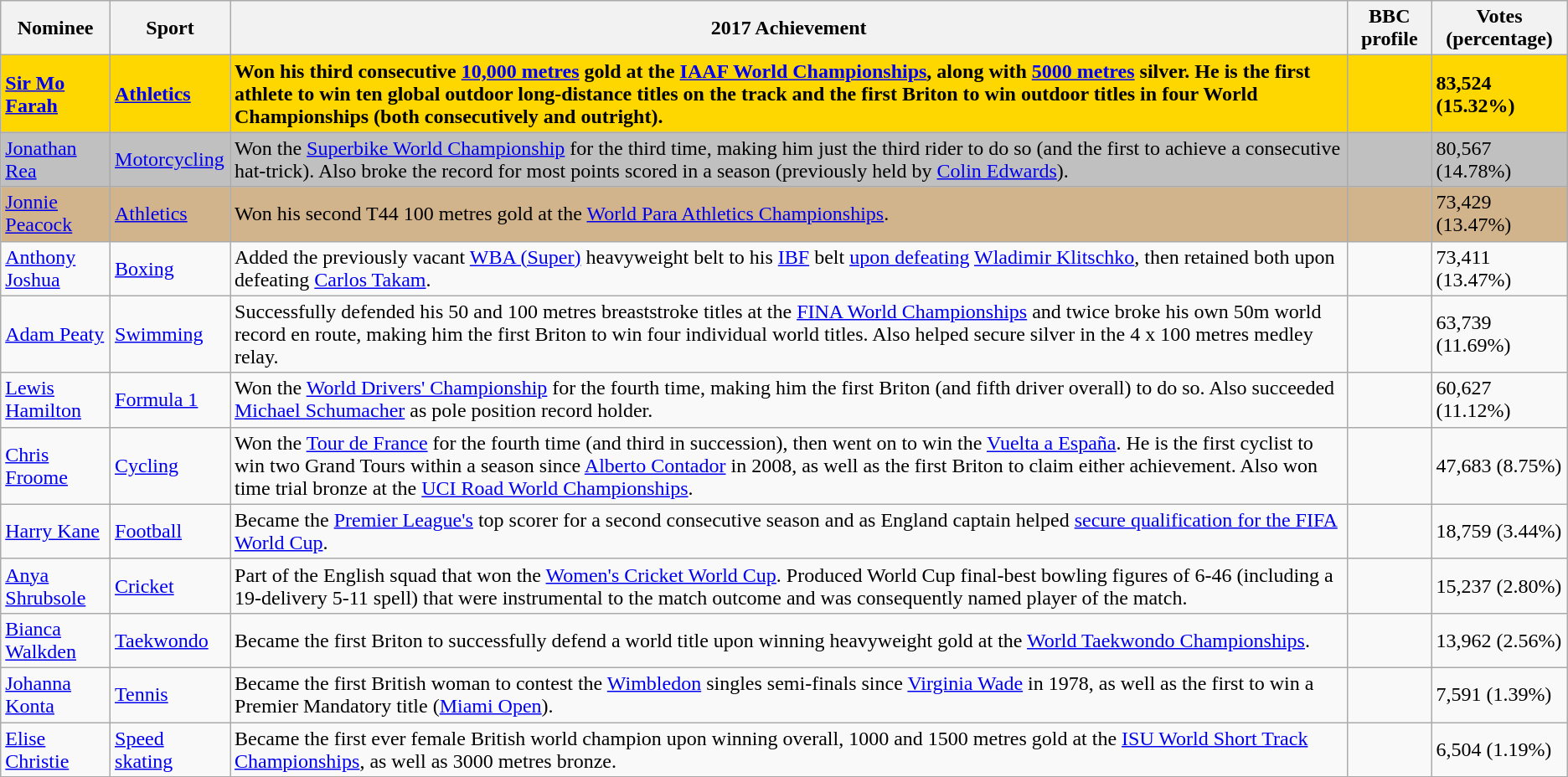<table class="wikitable">
<tr>
<th>Nominee</th>
<th>Sport</th>
<th>2017 Achievement</th>
<th>BBC profile</th>
<th>Votes (percentage)</th>
</tr>
<tr style="font-weight:bold; background:gold;">
<td><a href='#'>Sir Mo Farah</a></td>
<td><a href='#'>Athletics</a></td>
<td>Won his third consecutive <a href='#'>10,000 metres</a> gold at the <a href='#'>IAAF World Championships</a>, along with <a href='#'>5000 metres</a> silver. He is the first athlete to win ten global outdoor long-distance titles on the track and the first Briton to win outdoor titles in four World Championships (both consecutively and outright).</td>
<td></td>
<td>83,524 (15.32%)</td>
</tr>
<tr style="background:silver;">
<td><a href='#'>Jonathan Rea</a></td>
<td><a href='#'>Motorcycling</a></td>
<td>Won the <a href='#'>Superbike World Championship</a> for the third time, making him just the third rider to do so (and the first to achieve a consecutive hat-trick). Also broke the record for most points scored in a season (previously held by <a href='#'>Colin Edwards</a>).</td>
<td></td>
<td>80,567 (14.78%)</td>
</tr>
<tr style="background:tan;">
<td><a href='#'>Jonnie Peacock</a></td>
<td><a href='#'>Athletics</a></td>
<td>Won his second T44 100 metres gold at the <a href='#'>World Para Athletics Championships</a>.</td>
<td></td>
<td>73,429 (13.47%)</td>
</tr>
<tr>
<td><a href='#'>Anthony Joshua</a></td>
<td><a href='#'>Boxing</a></td>
<td>Added the previously vacant <a href='#'>WBA (Super)</a> heavyweight belt to his <a href='#'>IBF</a> belt <a href='#'>upon defeating</a> <a href='#'>Wladimir Klitschko</a>, then retained both upon defeating <a href='#'>Carlos Takam</a>.</td>
<td></td>
<td>73,411 (13.47%)</td>
</tr>
<tr>
<td><a href='#'>Adam Peaty</a></td>
<td><a href='#'>Swimming</a></td>
<td>Successfully defended his 50 and 100 metres breaststroke titles at the <a href='#'>FINA World Championships</a> and twice broke his own 50m world record en route, making him the first Briton to win four individual world titles. Also helped secure silver in the 4 x 100 metres medley relay.</td>
<td></td>
<td>63,739 (11.69%)</td>
</tr>
<tr>
<td><a href='#'>Lewis Hamilton</a></td>
<td><a href='#'>Formula 1</a></td>
<td>Won the <a href='#'>World Drivers' Championship</a> for the fourth time, making him the first Briton (and fifth driver overall) to do so. Also succeeded <a href='#'>Michael Schumacher</a> as pole position record holder.</td>
<td></td>
<td>60,627 (11.12%)</td>
</tr>
<tr>
<td><a href='#'>Chris Froome</a></td>
<td><a href='#'>Cycling</a></td>
<td>Won the <a href='#'>Tour de France</a> for the fourth time (and third in succession), then went on to win the <a href='#'>Vuelta a España</a>. He is the first cyclist to win two Grand Tours within a season since <a href='#'>Alberto Contador</a> in 2008, as well as the first Briton to claim either achievement. Also won time trial bronze at the <a href='#'>UCI Road World Championships</a>.</td>
<td></td>
<td>47,683 (8.75%)</td>
</tr>
<tr>
<td><a href='#'>Harry Kane</a></td>
<td><a href='#'>Football</a></td>
<td>Became the <a href='#'>Premier League's</a> top scorer for a second consecutive season and as England captain helped <a href='#'>secure qualification for the FIFA World Cup</a>.</td>
<td></td>
<td>18,759 (3.44%)</td>
</tr>
<tr>
<td><a href='#'>Anya Shrubsole</a></td>
<td><a href='#'>Cricket</a></td>
<td>Part of the English squad that won the <a href='#'>Women's Cricket World Cup</a>. Produced World Cup final-best bowling figures of 6-46 (including a 19-delivery 5-11 spell) that were instrumental to the match outcome and was consequently named player of the match.</td>
<td></td>
<td>15,237 (2.80%)</td>
</tr>
<tr>
<td><a href='#'>Bianca Walkden</a></td>
<td><a href='#'>Taekwondo</a></td>
<td>Became the first Briton to successfully defend a world title upon winning heavyweight gold at the <a href='#'>World Taekwondo Championships</a>.</td>
<td></td>
<td>13,962 (2.56%)</td>
</tr>
<tr>
<td><a href='#'>Johanna Konta</a></td>
<td><a href='#'>Tennis</a></td>
<td>Became the first British woman to contest the <a href='#'>Wimbledon</a> singles semi-finals since <a href='#'>Virginia Wade</a> in 1978, as well as the first to win a Premier Mandatory title (<a href='#'>Miami Open</a>).</td>
<td></td>
<td>7,591 (1.39%)</td>
</tr>
<tr>
<td><a href='#'>Elise Christie</a></td>
<td><a href='#'>Speed skating</a></td>
<td>Became the first ever female British world champion upon winning overall, 1000 and 1500 metres gold at the <a href='#'>ISU World Short Track Championships</a>, as well as 3000 metres bronze.</td>
<td></td>
<td>6,504 (1.19%)</td>
</tr>
</table>
